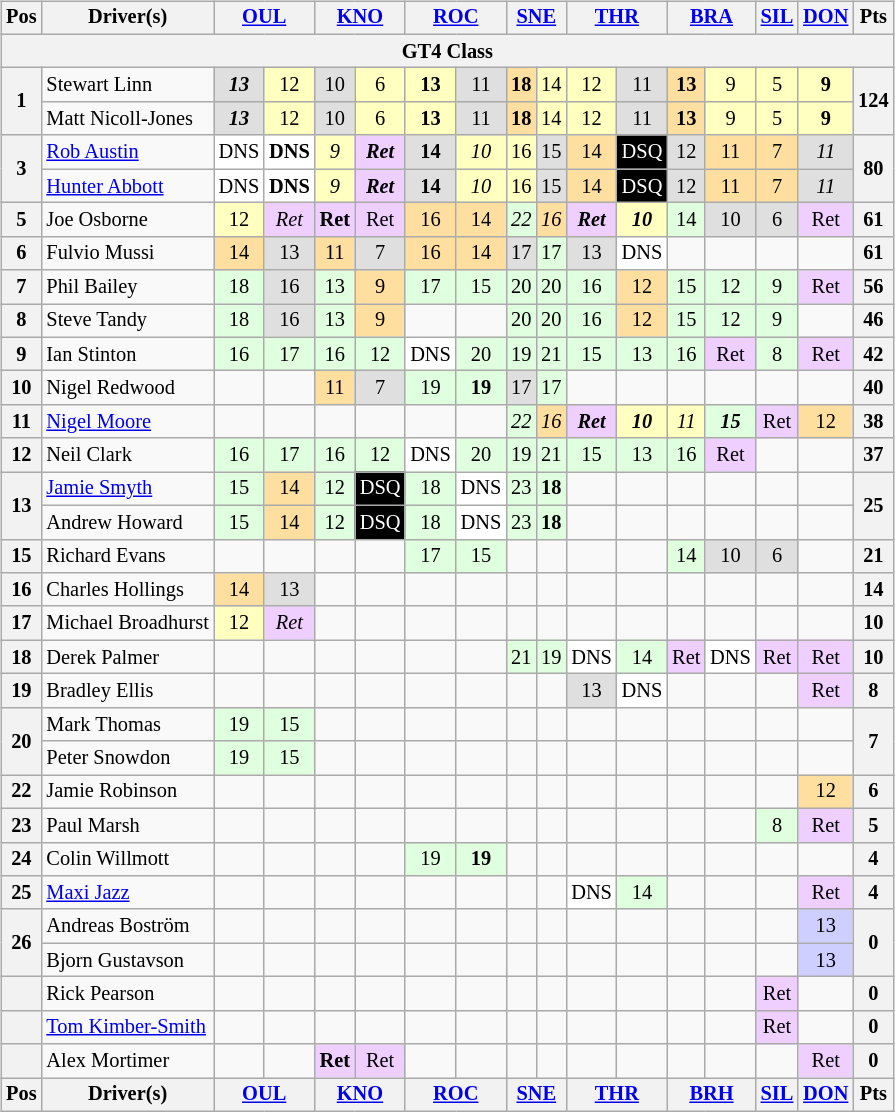<table>
<tr>
<td><br><table class="wikitable" style="font-size: 85%; text-align: center;">
<tr valign="top">
<th valign="middle">Pos</th>
<th valign="middle">Driver(s)</th>
<th colspan=2><a href='#'>OUL</a><br></th>
<th colspan=2><a href='#'>KNO</a><br></th>
<th colspan=2><a href='#'>ROC</a><br></th>
<th colspan=2><a href='#'>SNE</a><br></th>
<th colspan=2><a href='#'>THR</a><br></th>
<th colspan=2><a href='#'>BRA</a><br></th>
<th><a href='#'>SIL</a><br></th>
<th><a href='#'>DON</a><br></th>
<th valign="middle">Pts</th>
</tr>
<tr>
<th colspan=17>GT4 Class</th>
</tr>
<tr>
<th rowspan=2>1</th>
<td align=left> Stewart Linn</td>
<td style="background:#DFDFDF;"><strong><em>13</em></strong></td>
<td style="background:#FFFFBF;">12</td>
<td style="background:#DFDFDF;">10</td>
<td style="background:#FFFFBF;">6</td>
<td style="background:#FFFFBF;"><strong>13</strong></td>
<td style="background:#DFDFDF;">11</td>
<td style="background:#FFDF9F;"><strong>18</strong></td>
<td style="background:#FFFFBF;">14</td>
<td style="background:#FFFFBF;">12</td>
<td style="background:#DFDFDF;">11</td>
<td style="background:#FFDF9F;"><strong>13</strong></td>
<td style="background:#FFFFBF;">9</td>
<td style="background:#FFFFBF;">5</td>
<td style="background:#FFFFBF;"><strong>9</strong></td>
<th rowspan=2>124</th>
</tr>
<tr>
<td align=left> Matt Nicoll-Jones</td>
<td style="background:#DFDFDF;"><strong><em>13</em></strong></td>
<td style="background:#FFFFBF;">12</td>
<td style="background:#DFDFDF;">10</td>
<td style="background:#FFFFBF;">6</td>
<td style="background:#FFFFBF;"><strong>13</strong></td>
<td style="background:#DFDFDF;">11</td>
<td style="background:#FFDF9F;"><strong>18</strong></td>
<td style="background:#FFFFBF;">14</td>
<td style="background:#FFFFBF;">12</td>
<td style="background:#DFDFDF;">11</td>
<td style="background:#FFDF9F;"><strong>13</strong></td>
<td style="background:#FFFFBF;">9</td>
<td style="background:#FFFFBF;">5</td>
<td style="background:#FFFFBF;"><strong>9</strong></td>
</tr>
<tr>
<th rowspan=2>3</th>
<td align=left> <a href='#'>Rob Austin</a></td>
<td style="background:#FFFFFF;">DNS</td>
<td style="background:#FFFFFF;"><strong>DNS</strong></td>
<td style="background:#FFFFBF;"><em>9</em></td>
<td style="background:#EFCFFF;"><strong><em>Ret</em></strong></td>
<td style="background:#DFDFDF;"><strong>14</strong></td>
<td style="background:#FFFFBF;"><em>10</em></td>
<td style="background:#FFFFBF;">16</td>
<td style="background:#DFDFDF;">15</td>
<td style="background:#FFDF9F;">14</td>
<td style="background:black; color:white">DSQ</td>
<td style="background:#DFDFDF;">12</td>
<td style="background:#FFDF9F;">11</td>
<td style="background:#FFDF9F;">7</td>
<td style="background:#DFDFDF;"><em>11</em></td>
<th rowspan=2>80</th>
</tr>
<tr>
<td align=left> <a href='#'>Hunter Abbott</a></td>
<td style="background:#FFFFFF;">DNS</td>
<td style="background:#FFFFFF;"><strong>DNS</strong></td>
<td style="background:#FFFFBF;"><em>9</em></td>
<td style="background:#EFCFFF;"><strong><em>Ret</em></strong></td>
<td style="background:#DFDFDF;"><strong>14</strong></td>
<td style="background:#FFFFBF;"><em>10</em></td>
<td style="background:#FFFFBF;">16</td>
<td style="background:#DFDFDF;">15</td>
<td style="background:#FFDF9F;">14</td>
<td style="background:black; color:white">DSQ</td>
<td style="background:#DFDFDF;">12</td>
<td style="background:#FFDF9F;">11</td>
<td style="background:#FFDF9F;">7</td>
<td style="background:#DFDFDF;"><em>11</em></td>
</tr>
<tr>
<th>5</th>
<td align=left> Joe Osborne</td>
<td style="background:#FFFFBF;">12</td>
<td style="background:#EFCFFF;"><em>Ret</em></td>
<td style="background:#EFCFFF;"><strong>Ret</strong></td>
<td style="background:#EFCFFF;">Ret</td>
<td style="background:#FFDF9F;">16</td>
<td style="background:#FFDF9F;">14</td>
<td style="background:#DFFFDF;"><em>22</em></td>
<td style="background:#FFDF9F;"><em>16</em></td>
<td style="background:#EFCFFF;"><strong><em>Ret</em></strong></td>
<td style="background:#FFFFBF;"><strong><em>10</em></strong></td>
<td style="background:#DFFFDF;">14</td>
<td style="background:#DFDFDF;">10</td>
<td style="background:#DFDFDF;">6</td>
<td style="background:#EFCFFF;">Ret</td>
<th>61</th>
</tr>
<tr>
<th>6</th>
<td align=left> Fulvio Mussi</td>
<td style="background:#FFDF9F;">14</td>
<td style="background:#DFDFDF;">13</td>
<td style="background:#FFDF9F;">11</td>
<td style="background:#DFDFDF;">7</td>
<td style="background:#FFDF9F;">16</td>
<td style="background:#FFDF9F;">14</td>
<td style="background:#DFDFDF;">17</td>
<td style="background:#DFFFDF;">17</td>
<td style="background:#DFDFDF;">13</td>
<td style="background:#FFFFFF;">DNS</td>
<td></td>
<td></td>
<td></td>
<td></td>
<th>61</th>
</tr>
<tr>
<th>7</th>
<td align=left> Phil Bailey</td>
<td style="background:#DFFFDF;">18</td>
<td style="background:#DFDFDF;">16</td>
<td style="background:#DFFFDF;">13</td>
<td style="background:#FFDF9F;">9</td>
<td style="background:#DFFFDF;">17</td>
<td style="background:#DFFFDF;">15</td>
<td style="background:#DFFFDF;">20</td>
<td style="background:#DFFFDF;">20</td>
<td style="background:#DFFFDF;">16</td>
<td style="background:#FFDF9F;">12</td>
<td style="background:#DFFFDF;">15</td>
<td style="background:#DFFFDF;">12</td>
<td style="background:#DFFFDF;">9</td>
<td style="background:#EFCFFF;">Ret</td>
<th>56</th>
</tr>
<tr>
<th>8</th>
<td align=left> Steve Tandy</td>
<td style="background:#DFFFDF;">18</td>
<td style="background:#DFDFDF;">16</td>
<td style="background:#DFFFDF;">13</td>
<td style="background:#FFDF9F;">9</td>
<td></td>
<td></td>
<td style="background:#DFFFDF;">20</td>
<td style="background:#DFFFDF;">20</td>
<td style="background:#DFFFDF;">16</td>
<td style="background:#FFDF9F;">12</td>
<td style="background:#DFFFDF;">15</td>
<td style="background:#DFFFDF;">12</td>
<td style="background:#DFFFDF;">9</td>
<td></td>
<th>46</th>
</tr>
<tr>
<th>9</th>
<td align=left> Ian Stinton</td>
<td style="background:#DFFFDF;">16</td>
<td style="background:#DFFFDF;">17</td>
<td style="background:#DFFFDF;">16</td>
<td style="background:#DFFFDF;">12</td>
<td style="background:#FFFFFF;">DNS</td>
<td style="background:#DFFFDF;">20</td>
<td style="background:#DFFFDF;">19</td>
<td style="background:#DFFFDF;">21</td>
<td style="background:#DFFFDF;">15</td>
<td style="background:#DFFFDF;">13</td>
<td style="background:#DFFFDF;">16</td>
<td style="background:#EFCFFF;">Ret</td>
<td style="background:#DFFFDF;">8</td>
<td style="background:#EFCFFF;">Ret</td>
<th>42</th>
</tr>
<tr>
<th>10</th>
<td align=left> Nigel Redwood</td>
<td></td>
<td></td>
<td style="background:#FFDF9F;">11</td>
<td style="background:#DFDFDF;">7</td>
<td style="background:#DFFFDF;">19</td>
<td style="background:#DFFFDF;"><strong>19</strong></td>
<td style="background:#DFDFDF;">17</td>
<td style="background:#DFFFDF;">17</td>
<td></td>
<td></td>
<td></td>
<td></td>
<td></td>
<td></td>
<th>40</th>
</tr>
<tr>
<th>11</th>
<td align=left> <a href='#'>Nigel Moore</a></td>
<td></td>
<td></td>
<td></td>
<td></td>
<td></td>
<td></td>
<td style="background:#DFFFDF;"><em>22</em></td>
<td style="background:#FFDF9F;"><em>16</em></td>
<td style="background:#EFCFFF;"><strong><em>Ret</em></strong></td>
<td style="background:#FFFFBF;"><strong><em>10</em></strong></td>
<td style="background:#FFFFBF;"><em>11</em></td>
<td style="background:#DFFFDF;"><strong><em>15</em></strong></td>
<td style="background:#EFCFFF;">Ret</td>
<td style="background:#FFDF9F;">12</td>
<th>38</th>
</tr>
<tr>
<th>12</th>
<td align=left> Neil Clark</td>
<td style="background:#DFFFDF;">16</td>
<td style="background:#DFFFDF;">17</td>
<td style="background:#DFFFDF;">16</td>
<td style="background:#DFFFDF;">12</td>
<td style="background:#FFFFFF;">DNS</td>
<td style="background:#DFFFDF;">20</td>
<td style="background:#DFFFDF;">19</td>
<td style="background:#DFFFDF;">21</td>
<td style="background:#DFFFDF;">15</td>
<td style="background:#DFFFDF;">13</td>
<td style="background:#DFFFDF;">16</td>
<td style="background:#EFCFFF;">Ret</td>
<td></td>
<td></td>
<th>37</th>
</tr>
<tr>
<th rowspan=2>13</th>
<td align=left> <a href='#'>Jamie Smyth</a></td>
<td style="background:#DFFFDF;">15</td>
<td style="background:#FFDF9F;">14</td>
<td style="background:#DFFFDF;">12</td>
<td style="background:black; color:white">DSQ</td>
<td style="background:#DFFFDF;">18</td>
<td style="background:#FFFFFF;">DNS</td>
<td style="background:#DFFFDF;">23</td>
<td style="background:#DFFFDF;"><strong>18</strong></td>
<td></td>
<td></td>
<td></td>
<td></td>
<td></td>
<td></td>
<th rowspan=2>25</th>
</tr>
<tr>
<td align=left> Andrew Howard</td>
<td style="background:#DFFFDF;">15</td>
<td style="background:#FFDF9F;">14</td>
<td style="background:#DFFFDF;">12</td>
<td style="background:black; color:white">DSQ</td>
<td style="background:#DFFFDF;">18</td>
<td style="background:#FFFFFF;">DNS</td>
<td style="background:#DFFFDF;">23</td>
<td style="background:#DFFFDF;"><strong>18</strong></td>
<td></td>
<td></td>
<td></td>
<td></td>
<td></td>
<td></td>
</tr>
<tr>
<th>15</th>
<td align=left> Richard Evans</td>
<td></td>
<td></td>
<td></td>
<td></td>
<td style="background:#DFFFDF;">17</td>
<td style="background:#DFFFDF;">15</td>
<td></td>
<td></td>
<td></td>
<td></td>
<td style="background:#DFFFDF;">14</td>
<td style="background:#DFDFDF;">10</td>
<td style="background:#DFDFDF;">6</td>
<td></td>
<th>21</th>
</tr>
<tr>
<th>16</th>
<td align=left> Charles Hollings</td>
<td style="background:#FFDF9F;">14</td>
<td style="background:#DFDFDF;">13</td>
<td></td>
<td></td>
<td></td>
<td></td>
<td></td>
<td></td>
<td></td>
<td></td>
<td></td>
<td></td>
<td></td>
<td></td>
<th>14</th>
</tr>
<tr>
<th>17</th>
<td align=left> Michael Broadhurst</td>
<td style="background:#FFFFBF;">12</td>
<td style="background:#EFCFFF;"><em>Ret</em></td>
<td></td>
<td></td>
<td></td>
<td></td>
<td></td>
<td></td>
<td></td>
<td></td>
<td></td>
<td></td>
<td></td>
<td></td>
<th>10</th>
</tr>
<tr>
<th>18</th>
<td align=left> Derek Palmer</td>
<td></td>
<td></td>
<td></td>
<td></td>
<td></td>
<td></td>
<td style="background:#DFFFDF;">21</td>
<td style="background:#DFFFDF;">19</td>
<td style="background:#FFFFFF;">DNS</td>
<td style="background:#DFFFDF;">14</td>
<td style="background:#EFCFFF;">Ret</td>
<td style="background:#FFFFFF;">DNS</td>
<td style="background:#EFCFFF;">Ret</td>
<td style="background:#EFCFFF;">Ret</td>
<th>10</th>
</tr>
<tr>
<th>19</th>
<td align=left> Bradley Ellis</td>
<td></td>
<td></td>
<td></td>
<td></td>
<td></td>
<td></td>
<td></td>
<td></td>
<td style="background:#DFDFDF;">13</td>
<td style="background:#FFFFFF;">DNS</td>
<td></td>
<td></td>
<td></td>
<td style="background:#EFCFFF;">Ret</td>
<th>8</th>
</tr>
<tr>
<th rowspan=2>20</th>
<td align=left> Mark Thomas</td>
<td style="background:#DFFFDF;">19</td>
<td style="background:#DFFFDF;">15</td>
<td></td>
<td></td>
<td></td>
<td></td>
<td></td>
<td></td>
<td></td>
<td></td>
<td></td>
<td></td>
<td></td>
<td></td>
<th rowspan=2>7</th>
</tr>
<tr>
<td align=left> Peter Snowdon</td>
<td style="background:#DFFFDF;">19</td>
<td style="background:#DFFFDF;">15</td>
<td></td>
<td></td>
<td></td>
<td></td>
<td></td>
<td></td>
<td></td>
<td></td>
<td></td>
<td></td>
<td></td>
<td></td>
</tr>
<tr>
<th>22</th>
<td align=left> Jamie Robinson</td>
<td></td>
<td></td>
<td></td>
<td></td>
<td></td>
<td></td>
<td></td>
<td></td>
<td></td>
<td></td>
<td></td>
<td></td>
<td></td>
<td style="background:#FFDF9F;">12</td>
<th>6</th>
</tr>
<tr>
<th>23</th>
<td align=left> Paul Marsh</td>
<td></td>
<td></td>
<td></td>
<td></td>
<td></td>
<td></td>
<td></td>
<td></td>
<td></td>
<td></td>
<td></td>
<td></td>
<td style="background:#DFFFDF;">8</td>
<td style="background:#EFCFFF;">Ret</td>
<th>5</th>
</tr>
<tr>
<th>24</th>
<td align=left> Colin Willmott</td>
<td></td>
<td></td>
<td></td>
<td></td>
<td style="background:#DFFFDF;">19</td>
<td style="background:#DFFFDF;"><strong>19</strong></td>
<td></td>
<td></td>
<td></td>
<td></td>
<td></td>
<td></td>
<td></td>
<td></td>
<th>4</th>
</tr>
<tr>
<th>25</th>
<td align=left> <a href='#'>Maxi Jazz</a></td>
<td></td>
<td></td>
<td></td>
<td></td>
<td></td>
<td></td>
<td></td>
<td></td>
<td style="background:#FFFFFF;">DNS</td>
<td style="background:#DFFFDF;">14</td>
<td></td>
<td></td>
<td></td>
<td style="background:#EFCFFF;">Ret</td>
<th>4</th>
</tr>
<tr>
<th rowspan=2>26</th>
<td align=left> Andreas Boström</td>
<td></td>
<td></td>
<td></td>
<td></td>
<td></td>
<td></td>
<td></td>
<td></td>
<td></td>
<td></td>
<td></td>
<td></td>
<td></td>
<td style="background:#CFCFFF;">13</td>
<th rowspan=2>0</th>
</tr>
<tr>
<td align=left> Bjorn Gustavson</td>
<td></td>
<td></td>
<td></td>
<td></td>
<td></td>
<td></td>
<td></td>
<td></td>
<td></td>
<td></td>
<td></td>
<td></td>
<td></td>
<td style="background:#CFCFFF;">13</td>
</tr>
<tr>
<th></th>
<td align=left> Rick Pearson</td>
<td></td>
<td></td>
<td></td>
<td></td>
<td></td>
<td></td>
<td></td>
<td></td>
<td></td>
<td></td>
<td></td>
<td></td>
<td style="background:#EFCFFF;">Ret</td>
<td></td>
<th>0</th>
</tr>
<tr>
<th></th>
<td align=left> <a href='#'>Tom Kimber-Smith</a></td>
<td></td>
<td></td>
<td></td>
<td></td>
<td></td>
<td></td>
<td></td>
<td></td>
<td></td>
<td></td>
<td></td>
<td></td>
<td style="background:#EFCFFF;">Ret</td>
<td></td>
<th>0</th>
</tr>
<tr>
<th></th>
<td align=left> Alex Mortimer</td>
<td></td>
<td></td>
<td style="background:#EFCFFF;"><strong>Ret</strong></td>
<td style="background:#EFCFFF;">Ret</td>
<td></td>
<td></td>
<td></td>
<td></td>
<td></td>
<td></td>
<td></td>
<td></td>
<td></td>
<td style="background:#EFCFFF;">Ret</td>
<th>0</th>
</tr>
<tr valign="top">
<th valign="middle">Pos</th>
<th valign="middle">Driver(s)</th>
<th colspan=2><a href='#'>OUL</a><br></th>
<th colspan=2><a href='#'>KNO</a><br></th>
<th colspan=2><a href='#'>ROC</a><br></th>
<th colspan=2><a href='#'>SNE</a><br></th>
<th colspan=2><a href='#'>THR</a><br></th>
<th colspan=2><a href='#'>BRH</a><br></th>
<th><a href='#'>SIL</a><br></th>
<th><a href='#'>DON</a><br></th>
<th valign="middle">Pts</th>
</tr>
</table>
</td>
<td valign="top"><br></td>
</tr>
</table>
